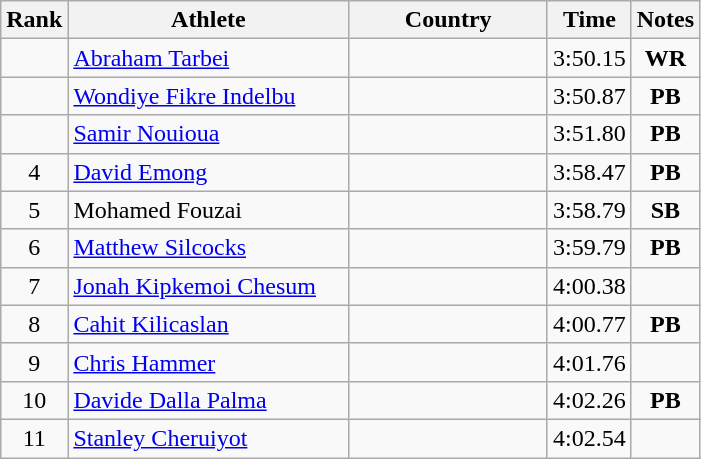<table class="wikitable sortable" style="text-align:center">
<tr>
<th>Rank</th>
<th style="width:180px">Athlete</th>
<th style="width:125px">Country</th>
<th>Time</th>
<th>Notes</th>
</tr>
<tr>
<td></td>
<td style="text-align:left;"><a href='#'>Abraham Tarbei</a></td>
<td style="text-align:left;"></td>
<td>3:50.15</td>
<td><strong>WR</strong></td>
</tr>
<tr>
<td></td>
<td style="text-align:left;"><a href='#'>Wondiye Fikre Indelbu</a></td>
<td style="text-align:left;"></td>
<td>3:50.87</td>
<td><strong>PB</strong></td>
</tr>
<tr>
<td></td>
<td style="text-align:left;"><a href='#'>Samir Nouioua</a></td>
<td style="text-align:left;"></td>
<td>3:51.80</td>
<td><strong>PB</strong></td>
</tr>
<tr>
<td>4</td>
<td style="text-align:left;"><a href='#'>David Emong</a></td>
<td style="text-align:left;"></td>
<td>3:58.47</td>
<td><strong>PB</strong></td>
</tr>
<tr>
<td>5</td>
<td style="text-align:left;">Mohamed Fouzai</td>
<td style="text-align:left;"></td>
<td>3:58.79</td>
<td><strong>SB</strong></td>
</tr>
<tr>
<td>6</td>
<td style="text-align:left;"><a href='#'>Matthew Silcocks</a></td>
<td style="text-align:left;"></td>
<td>3:59.79</td>
<td><strong>PB</strong></td>
</tr>
<tr>
<td>7</td>
<td style="text-align:left;"><a href='#'>Jonah Kipkemoi Chesum</a></td>
<td style="text-align:left;"></td>
<td>4:00.38</td>
<td></td>
</tr>
<tr>
<td>8</td>
<td style="text-align:left;"><a href='#'>Cahit Kilicaslan</a></td>
<td style="text-align:left;"></td>
<td>4:00.77</td>
<td><strong>PB</strong></td>
</tr>
<tr>
<td>9</td>
<td style="text-align:left;"><a href='#'>Chris Hammer</a></td>
<td style="text-align:left;"></td>
<td>4:01.76</td>
<td></td>
</tr>
<tr>
<td>10</td>
<td style="text-align:left;"><a href='#'>Davide Dalla Palma</a></td>
<td style="text-align:left;"></td>
<td>4:02.26</td>
<td><strong>PB</strong></td>
</tr>
<tr>
<td>11</td>
<td style="text-align:left;"><a href='#'>Stanley Cheruiyot</a></td>
<td style="text-align:left;"></td>
<td>4:02.54</td>
<td></td>
</tr>
</table>
